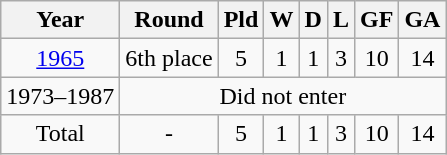<table class="wikitable" style="text-align: center;">
<tr>
<th>Year</th>
<th>Round</th>
<th>Pld</th>
<th>W</th>
<th>D</th>
<th>L</th>
<th>GF</th>
<th>GA</th>
</tr>
<tr>
<td> <a href='#'>1965</a></td>
<td>6th place</td>
<td>5</td>
<td>1</td>
<td>1</td>
<td>3</td>
<td>10</td>
<td>14</td>
</tr>
<tr>
<td>1973–1987</td>
<td colspan=7>Did not enter</td>
</tr>
<tr>
<td>Total</td>
<td>-</td>
<td>5</td>
<td>1</td>
<td>1</td>
<td>3</td>
<td>10</td>
<td>14</td>
</tr>
</table>
